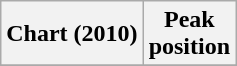<table class="wikitable sortable">
<tr>
<th>Chart (2010)</th>
<th>Peak<br>position</th>
</tr>
<tr>
</tr>
</table>
